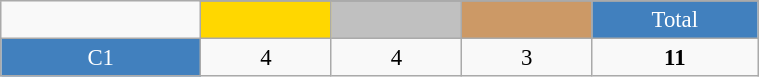<table class="wikitable"  style="font-size:95%; text-align:center; border:gray solid 1px; width:40%;">
<tr>
<td rowspan="2" style="width:3%;"></td>
</tr>
<tr>
<td style="width:2%;" bgcolor=gold></td>
<td style="width:2%;" bgcolor=silver></td>
<td style="width:2%;" bgcolor=cc9966></td>
<td style="width:2%; background-color:#4180be; color:white;">Total</td>
</tr>
<tr>
<td style="background-color:#4180be; color:white;">C1</td>
<td>4</td>
<td>4</td>
<td>3</td>
<td><strong>11</strong></td>
</tr>
</table>
